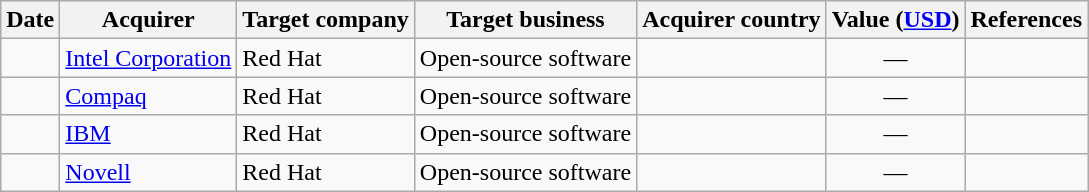<table class="wikitable sortable">
<tr>
<th>Date</th>
<th>Acquirer</th>
<th>Target company</th>
<th>Target business</th>
<th>Acquirer country</th>
<th>Value (<a href='#'>USD</a>)</th>
<th class="unsortable">References</th>
</tr>
<tr>
<td></td>
<td><a href='#'>Intel Corporation</a></td>
<td>Red Hat</td>
<td>Open-source software</td>
<td align="right"></td>
<td style="text-align:center;">—</td>
<td style="text-align:center;"></td>
</tr>
<tr>
<td></td>
<td><a href='#'>Compaq</a></td>
<td>Red Hat</td>
<td>Open-source software</td>
<td align="right"></td>
<td style="text-align:center;">—</td>
<td style="text-align:center;"></td>
</tr>
<tr>
<td></td>
<td><a href='#'>IBM</a></td>
<td>Red Hat</td>
<td>Open-source software</td>
<td align="right"></td>
<td style="text-align:center;">—</td>
<td style="text-align:center;"></td>
</tr>
<tr>
<td></td>
<td><a href='#'>Novell</a></td>
<td>Red Hat</td>
<td>Open-source software</td>
<td align="right"></td>
<td style="text-align:center;">—</td>
<td style="text-align:center;"></td>
</tr>
</table>
